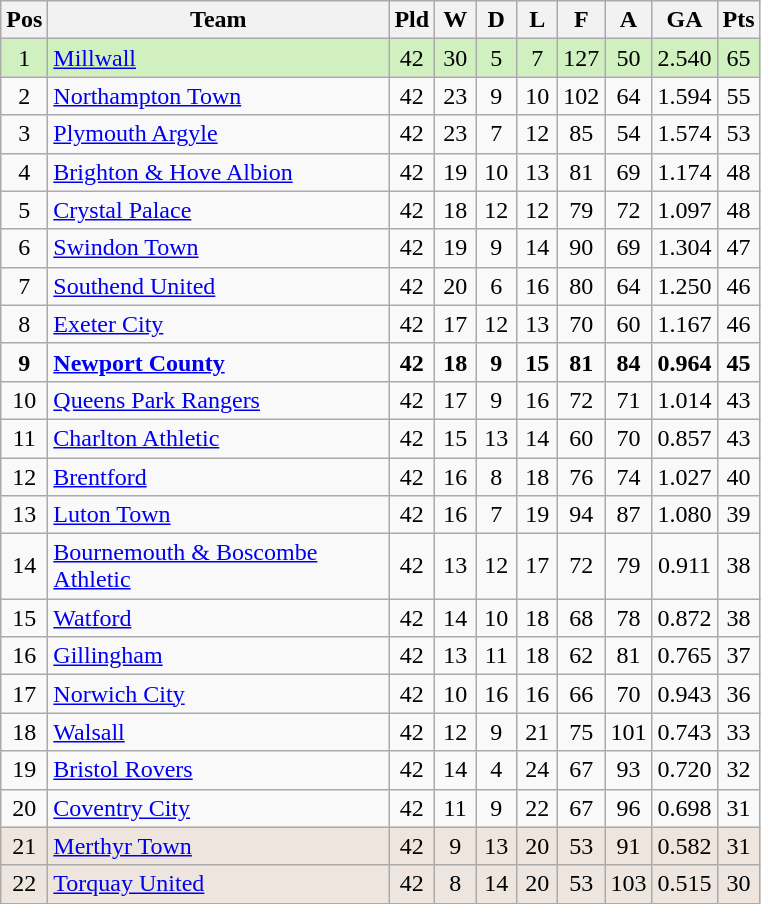<table class="wikitable" style="text-align:center">
<tr>
<th width=20>Pos</th>
<th width=220>Team</th>
<th width=20>Pld</th>
<th width=20>W</th>
<th width=20>D</th>
<th width=20>L</th>
<th width=20>F</th>
<th width=20>A</th>
<th width=20>GA</th>
<th width=20>Pts</th>
</tr>
<tr style="background:#D0F0C0">
<td>1</td>
<td align="left"><a href='#'>Millwall</a></td>
<td>42</td>
<td>30</td>
<td>5</td>
<td>7</td>
<td>127</td>
<td>50</td>
<td>2.540</td>
<td>65</td>
</tr>
<tr>
<td>2</td>
<td align="left"><a href='#'>Northampton Town</a></td>
<td>42</td>
<td>23</td>
<td>9</td>
<td>10</td>
<td>102</td>
<td>64</td>
<td>1.594</td>
<td>55</td>
</tr>
<tr>
<td>3</td>
<td align="left"><a href='#'>Plymouth Argyle</a></td>
<td>42</td>
<td>23</td>
<td>7</td>
<td>12</td>
<td>85</td>
<td>54</td>
<td>1.574</td>
<td>53</td>
</tr>
<tr>
<td>4</td>
<td align="left"><a href='#'>Brighton & Hove Albion</a></td>
<td>42</td>
<td>19</td>
<td>10</td>
<td>13</td>
<td>81</td>
<td>69</td>
<td>1.174</td>
<td>48</td>
</tr>
<tr>
<td>5</td>
<td align="left"><a href='#'>Crystal Palace</a></td>
<td>42</td>
<td>18</td>
<td>12</td>
<td>12</td>
<td>79</td>
<td>72</td>
<td>1.097</td>
<td>48</td>
</tr>
<tr>
<td>6</td>
<td align="left"><a href='#'>Swindon Town</a></td>
<td>42</td>
<td>19</td>
<td>9</td>
<td>14</td>
<td>90</td>
<td>69</td>
<td>1.304</td>
<td>47</td>
</tr>
<tr>
<td>7</td>
<td align="left"><a href='#'>Southend United</a></td>
<td>42</td>
<td>20</td>
<td>6</td>
<td>16</td>
<td>80</td>
<td>64</td>
<td>1.250</td>
<td>46</td>
</tr>
<tr>
<td>8</td>
<td align="left"><a href='#'>Exeter City</a></td>
<td>42</td>
<td>17</td>
<td>12</td>
<td>13</td>
<td>70</td>
<td>60</td>
<td>1.167</td>
<td>46</td>
</tr>
<tr>
<td><strong>9</strong></td>
<td align="left"><strong><a href='#'>Newport County</a></strong></td>
<td><strong>42</strong></td>
<td><strong>18</strong></td>
<td><strong>9</strong></td>
<td><strong>15</strong></td>
<td><strong>81</strong></td>
<td><strong>84</strong></td>
<td><strong>0.964</strong></td>
<td><strong>45</strong></td>
</tr>
<tr>
<td>10</td>
<td align="left"><a href='#'>Queens Park Rangers</a></td>
<td>42</td>
<td>17</td>
<td>9</td>
<td>16</td>
<td>72</td>
<td>71</td>
<td>1.014</td>
<td>43</td>
</tr>
<tr>
<td>11</td>
<td align="left"><a href='#'>Charlton Athletic</a></td>
<td>42</td>
<td>15</td>
<td>13</td>
<td>14</td>
<td>60</td>
<td>70</td>
<td>0.857</td>
<td>43</td>
</tr>
<tr>
<td>12</td>
<td align="left"><a href='#'>Brentford</a></td>
<td>42</td>
<td>16</td>
<td>8</td>
<td>18</td>
<td>76</td>
<td>74</td>
<td>1.027</td>
<td>40</td>
</tr>
<tr>
<td>13</td>
<td align="left"><a href='#'>Luton Town</a></td>
<td>42</td>
<td>16</td>
<td>7</td>
<td>19</td>
<td>94</td>
<td>87</td>
<td>1.080</td>
<td>39</td>
</tr>
<tr>
<td>14</td>
<td align="left"><a href='#'>Bournemouth & Boscombe Athletic</a></td>
<td>42</td>
<td>13</td>
<td>12</td>
<td>17</td>
<td>72</td>
<td>79</td>
<td>0.911</td>
<td>38</td>
</tr>
<tr>
<td>15</td>
<td align="left"><a href='#'>Watford</a></td>
<td>42</td>
<td>14</td>
<td>10</td>
<td>18</td>
<td>68</td>
<td>78</td>
<td>0.872</td>
<td>38</td>
</tr>
<tr>
<td>16</td>
<td align="left"><a href='#'>Gillingham</a></td>
<td>42</td>
<td>13</td>
<td>11</td>
<td>18</td>
<td>62</td>
<td>81</td>
<td>0.765</td>
<td>37</td>
</tr>
<tr>
<td>17</td>
<td align="left"><a href='#'>Norwich City</a></td>
<td>42</td>
<td>10</td>
<td>16</td>
<td>16</td>
<td>66</td>
<td>70</td>
<td>0.943</td>
<td>36</td>
</tr>
<tr>
<td>18</td>
<td align="left"><a href='#'>Walsall</a></td>
<td>42</td>
<td>12</td>
<td>9</td>
<td>21</td>
<td>75</td>
<td>101</td>
<td>0.743</td>
<td>33</td>
</tr>
<tr>
<td>19</td>
<td align="left"><a href='#'>Bristol Rovers</a></td>
<td>42</td>
<td>14</td>
<td>4</td>
<td>24</td>
<td>67</td>
<td>93</td>
<td>0.720</td>
<td>32</td>
</tr>
<tr>
<td>20</td>
<td align="left"><a href='#'>Coventry City</a></td>
<td>42</td>
<td>11</td>
<td>9</td>
<td>22</td>
<td>67</td>
<td>96</td>
<td>0.698</td>
<td>31</td>
</tr>
<tr style="background:#eee5de">
<td>21</td>
<td align="left"><a href='#'>Merthyr Town</a></td>
<td>42</td>
<td>9</td>
<td>13</td>
<td>20</td>
<td>53</td>
<td>91</td>
<td>0.582</td>
<td>31</td>
</tr>
<tr style="background:#eee5de">
<td>22</td>
<td align="left"><a href='#'>Torquay United</a></td>
<td>42</td>
<td>8</td>
<td>14</td>
<td>20</td>
<td>53</td>
<td>103</td>
<td>0.515</td>
<td>30</td>
</tr>
</table>
